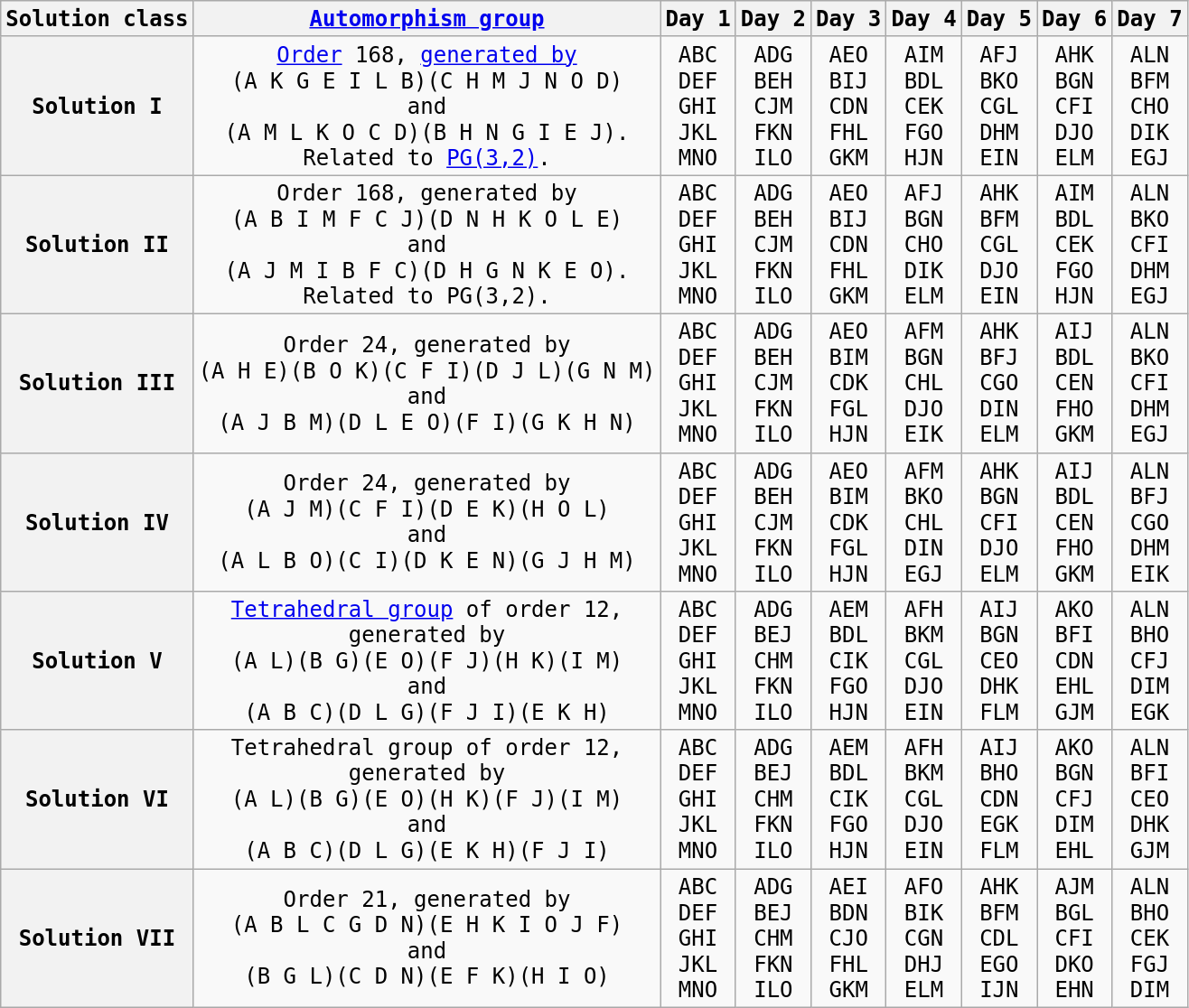<table class='wikitable sticky-header' align='center' style="font-family:'DejaVu Sans Mono','monospace'">
<tr>
<th>Solution class</th>
<th><a href='#'>Automorphism group</a></th>
<th>Day 1</th>
<th>Day 2</th>
<th>Day 3</th>
<th>Day 4</th>
<th>Day 5</th>
<th>Day 6</th>
<th>Day 7</th>
</tr>
<tr>
<th>Solution I</th>
<td align='center'><a href='#'>Order</a> 168, <a href='#'>generated by</a><br>(A K G E I L B)(C H M J N O D)<br>and<br>(A M L K O C D)(B H N G I E J).<br>Related to <a href='#'>PG(3,2)</a>.</td>
<td align='center'>ABC<br>DEF<br>GHI<br>JKL<br>MNO<br></td>
<td align='center'>ADG<br>BEH<br>CJM<br>FKN<br>ILO<br></td>
<td align='center'>AEO<br>BIJ<br>CDN<br>FHL<br>GKM<br></td>
<td align='center'>AIM<br>BDL<br>CEK<br>FGO<br>HJN<br></td>
<td align='center'>AFJ<br>BKO<br>CGL<br>DHM<br>EIN<br></td>
<td align='center'>AHK<br>BGN<br>CFI<br>DJO<br>ELM<br></td>
<td align='center'>ALN<br>BFM<br>CHO<br>DIK<br>EGJ<br></td>
</tr>
<tr>
<th>Solution II</th>
<td align='center'>Order 168, generated by<br>(A B I M F C J)(D N H K O L E)<br>and<br>(A J M I B F C)(D H G N K E O).<br>Related to PG(3,2).</td>
<td align='center'>ABC<br>DEF<br>GHI<br>JKL<br>MNO<br></td>
<td align='center'>ADG<br>BEH<br>CJM<br>FKN<br>ILO<br></td>
<td align='center'>AEO<br>BIJ<br>CDN<br>FHL<br>GKM<br></td>
<td align='center'>AFJ<br>BGN<br>CHO<br>DIK<br>ELM<br></td>
<td align='center'>AHK<br>BFM<br>CGL<br>DJO<br>EIN<br></td>
<td align='center'>AIM<br>BDL<br>CEK<br>FGO<br>HJN<br></td>
<td align='center'>ALN<br>BKO<br>CFI<br>DHM<br>EGJ<br></td>
</tr>
<tr>
<th>Solution III</th>
<td align='center'>Order 24, generated by<br>(A H E)(B O K)(C F I)(D J L)(G N M)<br>and<br>(A J B M)(D L E O)(F I)(G K H N)</td>
<td align='center'>ABC<br>DEF<br>GHI<br>JKL<br>MNO<br></td>
<td align='center'>ADG<br>BEH<br>CJM<br>FKN<br>ILO<br></td>
<td align='center'>AEO<br>BIM<br>CDK<br>FGL<br>HJN<br></td>
<td align='center'>AFM<br>BGN<br>CHL<br>DJO<br>EIK<br></td>
<td align='center'>AHK<br>BFJ<br>CGO<br>DIN<br>ELM<br></td>
<td align='center'>AIJ<br>BDL<br>CEN<br>FHO<br>GKM<br></td>
<td align='center'>ALN<br>BKO<br>CFI<br>DHM<br>EGJ<br></td>
</tr>
<tr>
<th>Solution IV</th>
<td align='center'>Order 24, generated by<br>(A J M)(C F I)(D E K)(H O L)<br>and<br>(A L B O)(C I)(D K E N)(G J H M)</td>
<td align='center'>ABC<br>DEF<br>GHI<br>JKL<br>MNO<br></td>
<td align='center'>ADG<br>BEH<br>CJM<br>FKN<br>ILO<br></td>
<td align='center'>AEO<br>BIM<br>CDK<br>FGL<br>HJN<br></td>
<td align='center'>AFM<br>BKO<br>CHL<br>DIN<br>EGJ<br></td>
<td align='center'>AHK<br>BGN<br>CFI<br>DJO<br>ELM<br></td>
<td align='center'>AIJ<br>BDL<br>CEN<br>FHO<br>GKM<br></td>
<td align='center'>ALN<br>BFJ<br>CGO<br>DHM<br>EIK<br></td>
</tr>
<tr>
<th>Solution V</th>
<td align='center'><a href='#'>Tetrahedral group</a> of order 12,<br>generated by<br>(A L)(B G)(E O)(F J)(H K)(I M)<br>and<br>(A B C)(D L G)(F J I)(E K H)</td>
<td align='center'>ABC<br>DEF<br>GHI<br>JKL<br>MNO<br></td>
<td align='center'>ADG<br>BEJ<br>CHM<br>FKN<br>ILO<br></td>
<td align='center'>AEM<br>BDL<br>CIK<br>FGO<br>HJN<br></td>
<td align='center'>AFH<br>BKM<br>CGL<br>DJO<br>EIN<br></td>
<td align='center'>AIJ<br>BGN<br>CEO<br>DHK<br>FLM<br></td>
<td align='center'>AKO<br>BFI<br>CDN<br>EHL<br>GJM<br></td>
<td align='center'>ALN<br>BHO<br>CFJ<br>DIM<br>EGK<br></td>
</tr>
<tr>
<th>Solution VI</th>
<td align='center'>Tetrahedral group of order 12,<br>generated by<br>(A L)(B G)(E O)(H K)(F J)(I M)<br>and<br>(A B C)(D L G)(E K H)(F J I)</td>
<td align='center'>ABC<br>DEF<br>GHI<br>JKL<br>MNO<br></td>
<td align='center'>ADG<br>BEJ<br>CHM<br>FKN<br>ILO<br></td>
<td align='center'>AEM<br>BDL<br>CIK<br>FGO<br>HJN<br></td>
<td align='center'>AFH<br>BKM<br>CGL<br>DJO<br>EIN<br></td>
<td align='center'>AIJ<br>BHO<br>CDN<br>EGK<br>FLM<br></td>
<td align='center'>AKO<br>BGN<br>CFJ<br>DIM<br>EHL<br></td>
<td align='center'>ALN<br>BFI<br>CEO<br>DHK<br>GJM<br></td>
</tr>
<tr>
<th>Solution VII</th>
<td align='center'>Order 21, generated by<br>(A B L C G D N)(E H K I O J F)<br>and<br>(B G L)(C D N)(E F K)(H I O)</td>
<td align='center'>ABC<br>DEF<br>GHI<br>JKL<br>MNO<br></td>
<td align='center'>ADG<br>BEJ<br>CHM<br>FKN<br>ILO<br></td>
<td align='center'>AEI<br>BDN<br>CJO<br>FHL<br>GKM<br></td>
<td align='center'>AFO<br>BIK<br>CGN<br>DHJ<br>ELM<br></td>
<td align='center'>AHK<br>BFM<br>CDL<br>EGO<br>IJN<br></td>
<td align='center'>AJM<br>BGL<br>CFI<br>DKO<br>EHN<br></td>
<td align='center'>ALN<br>BHO<br>CEK<br>FGJ<br>DIM<br></td>
</tr>
</table>
